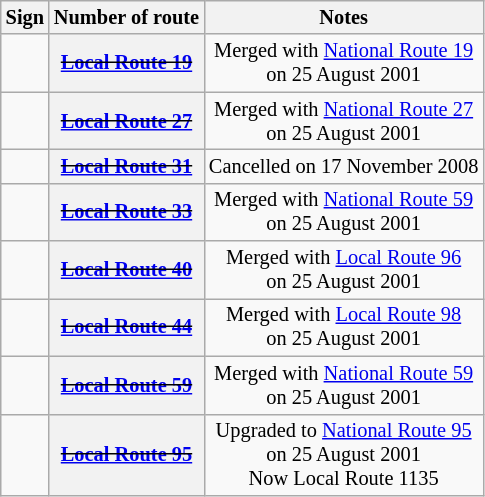<table class="wikitable" style="font-size: 85%; text-align: center">
<tr>
<th>Sign</th>
<th>Number of route</th>
<th>Notes</th>
</tr>
<tr>
<td></td>
<th><del><a href='#'>Local Route 19</a></del></th>
<td>Merged with <a href='#'>National Route 19</a><br>on 25 August 2001</td>
</tr>
<tr>
<td></td>
<th><del><a href='#'>Local Route 27</a></del></th>
<td>Merged with <a href='#'>National Route 27</a><br>on 25 August 2001</td>
</tr>
<tr>
<td></td>
<th><del><a href='#'>Local Route 31</a></del></th>
<td>Cancelled on 17 November 2008</td>
</tr>
<tr>
<td></td>
<th><del><a href='#'>Local Route 33</a></del></th>
<td>Merged with <a href='#'>National Route 59</a><br>on 25 August 2001</td>
</tr>
<tr>
<td></td>
<th><del><a href='#'>Local Route 40</a></del></th>
<td>Merged with <a href='#'>Local Route 96</a><br>on 25 August 2001</td>
</tr>
<tr>
<td></td>
<th><del><a href='#'>Local Route 44</a></del></th>
<td>Merged with <a href='#'>Local Route 98</a><br>on 25 August 2001</td>
</tr>
<tr>
<td></td>
<th><del><a href='#'>Local Route 59</a></del></th>
<td>Merged with <a href='#'>National Route 59</a><br>on 25 August 2001</td>
</tr>
<tr>
<td></td>
<th><del><a href='#'>Local Route 95</a></del></th>
<td>Upgraded to <a href='#'>National Route 95</a><br>on 25 August 2001<br>Now Local Route 1135</td>
</tr>
</table>
